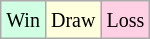<table class="wikitable">
<tr>
<td style="background:#d0ffe3;"><small>Win</small></td>
<td style="background:#ffffdd;"><small>Draw</small></td>
<td style="background:#ffd0e3;"><small>Loss</small></td>
</tr>
</table>
